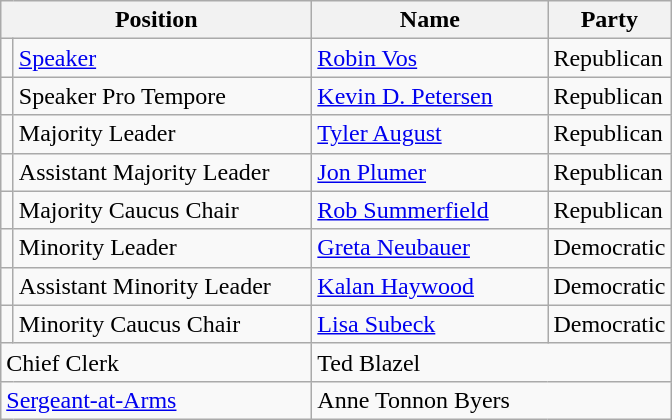<table class="wikitable" style="font-size:100%">
<tr>
<th scope="col" colspan="2" width="200">Position</th>
<th scope="col" width="150">Name</th>
<th scope="col" width="70">Party</th>
</tr>
<tr>
<td></td>
<td><a href='#'>Speaker</a></td>
<td><a href='#'>Robin Vos</a></td>
<td>Republican</td>
</tr>
<tr>
<td></td>
<td>Speaker Pro Tempore</td>
<td><a href='#'>Kevin D. Petersen</a></td>
<td>Republican</td>
</tr>
<tr>
<td></td>
<td>Majority Leader</td>
<td><a href='#'>Tyler August</a></td>
<td>Republican</td>
</tr>
<tr>
<td></td>
<td>Assistant Majority Leader</td>
<td><a href='#'>Jon Plumer</a></td>
<td>Republican</td>
</tr>
<tr>
<td></td>
<td>Majority Caucus Chair</td>
<td><a href='#'>Rob Summerfield</a></td>
<td>Republican</td>
</tr>
<tr>
<td></td>
<td>Minority Leader</td>
<td><a href='#'>Greta Neubauer</a></td>
<td>Democratic</td>
</tr>
<tr>
<td></td>
<td>Assistant Minority Leader</td>
<td><a href='#'>Kalan Haywood</a></td>
<td>Democratic</td>
</tr>
<tr>
<td></td>
<td>Minority Caucus Chair</td>
<td><a href='#'>Lisa Subeck</a></td>
<td>Democratic</td>
</tr>
<tr>
<td scope="row" colspan="2">Chief Clerk</td>
<td colspan="3">Ted Blazel</td>
</tr>
<tr>
<td scope="row" colspan="2"><a href='#'>Sergeant-at-Arms</a></td>
<td colspan="3">Anne Tonnon Byers</td>
</tr>
</table>
